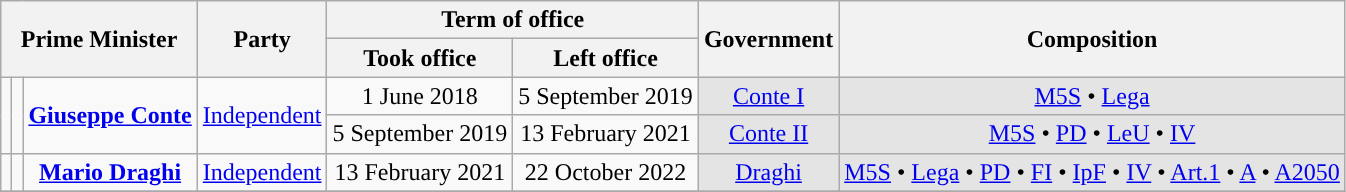<table class="wikitable" style="text-align:center">
<tr>
<th colspan=3 rowspan=2>Prime Minister</th>
<th rowspan=2>Party</th>
<th colspan=2>Term of office</th>
<th rowspan=2>Government</th>
<th rowspan=2>Composition</th>
</tr>
<tr>
<th>Took office</th>
<th>Left office</th>
</tr>
<tr>
<td rowspan=2 style="background:"></td>
<td rowspan=2></td>
<td rowspan=2><strong><a href='#'>Giuseppe Conte</a></strong><br></td>
<td rowspan=2><a href='#'>Independent</a></td>
<td class="nowrap">1 June 2018</td>
<td class="nowrap">5 September 2019</td>
<td bgcolor=#E4E4E4><a href='#'>Conte I</a></td>
<td bgcolor=#E4E4E4><a href='#'>M5S</a> • <a href='#'>Lega</a></td>
</tr>
<tr>
<td class="nowrap">5 September 2019</td>
<td class="nowrap">13 February 2021</td>
<td bgcolor=#E4E4E4><a href='#'>Conte II</a></td>
<td bgcolor=#E4E4E4><a href='#'>M5S</a> • <a href='#'>PD</a> • <a href='#'>LeU</a> • <a href='#'>IV</a></td>
</tr>
<tr>
<td style="background:"></td>
<td></td>
<td><strong><a href='#'>Mario Draghi</a></strong><br></td>
<td><a href='#'>Independent</a></td>
<td class="nowrap">13 February 2021</td>
<td class="nowrap">22 October 2022</td>
<td bgcolor=#E4E4E4><a href='#'>Draghi</a></td>
<td bgcolor=#E4E4E4><a href='#'>M5S</a> • <a href='#'>Lega</a> • <a href='#'>PD</a> • <a href='#'>FI</a> • <a href='#'>IpF</a> • <a href='#'>IV</a> • <a href='#'>Art.1</a> • <a href='#'>A</a> • <a href='#'>A2050</a> <br></td>
</tr>
<tr>
</tr>
</table>
